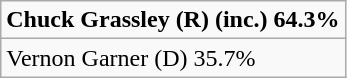<table class="wikitable">
<tr>
<td><strong>Chuck Grassley (R) (inc.) 64.3%</strong></td>
</tr>
<tr>
<td>Vernon Garner (D) 35.7%</td>
</tr>
</table>
